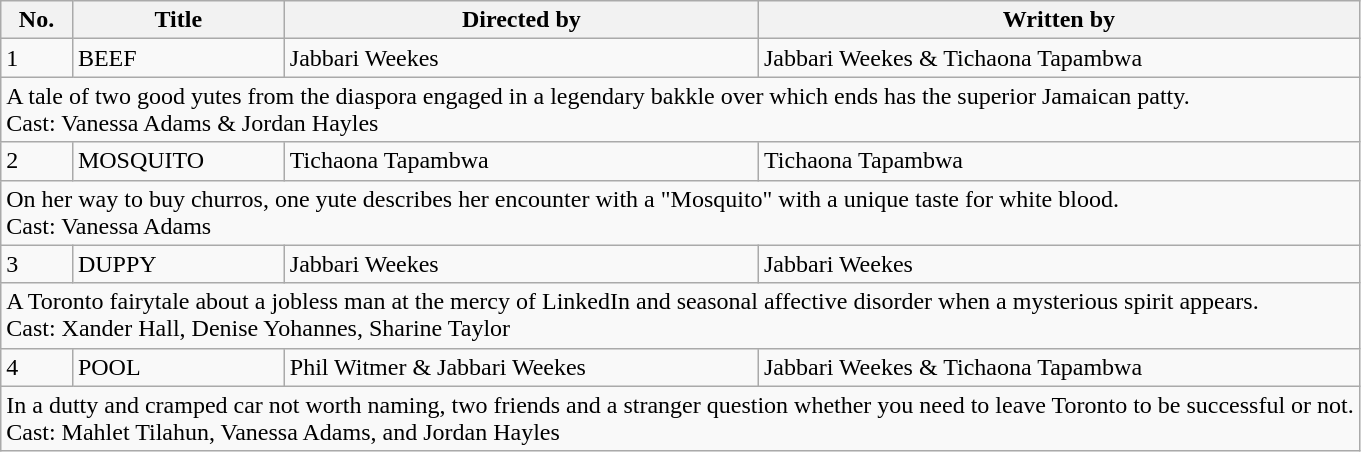<table class="wikitable">
<tr>
<th>No.</th>
<th>Title</th>
<th>Directed by</th>
<th>Written by</th>
</tr>
<tr>
<td>1</td>
<td>BEEF</td>
<td>Jabbari Weekes</td>
<td>Jabbari Weekes & Tichaona Tapambwa</td>
</tr>
<tr>
<td colspan="4">A tale of two good yutes from the diaspora engaged in a legendary bakkle over which ends has the superior Jamaican patty.<br>Cast: Vanessa Adams & Jordan Hayles</td>
</tr>
<tr>
<td>2</td>
<td>MOSQUITO</td>
<td>Tichaona Tapambwa</td>
<td>Tichaona Tapambwa</td>
</tr>
<tr>
<td colspan="4">On her way to buy churros, one yute describes her encounter with a "Mosquito" with a unique taste for white blood.<br>Cast: Vanessa Adams</td>
</tr>
<tr>
<td>3</td>
<td>DUPPY</td>
<td>Jabbari Weekes</td>
<td>Jabbari Weekes</td>
</tr>
<tr>
<td colspan="4">A Toronto fairytale about a jobless man at the mercy of LinkedIn and seasonal affective disorder when a mysterious spirit appears.<br>Cast: Xander Hall, Denise Yohannes, Sharine Taylor</td>
</tr>
<tr>
<td>4</td>
<td>POOL</td>
<td>Phil Witmer & Jabbari Weekes</td>
<td>Jabbari Weekes & Tichaona Tapambwa</td>
</tr>
<tr>
<td colspan="4">In a dutty and cramped car not worth naming, two friends and a stranger question whether you need to leave Toronto to be successful or not.<br>Cast: Mahlet Tilahun, Vanessa Adams, and Jordan Hayles</td>
</tr>
</table>
